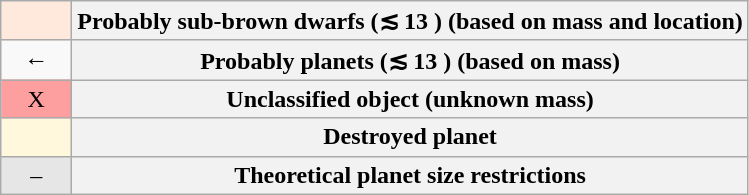<table class="wikitable" style="margin:0px 15px 0px 0px">
<tr>
<td bgcolor="#FFE8DC" style="text-align:center;"></td>
<th>Probably sub-brown dwarfs (≲ 13 ) (based on mass and location)</th>
</tr>
<tr>
<td style="text-align:center;">←</td>
<th>Probably planets (≲ 13 ) (based on mass)</th>
</tr>
<tr>
<td bgcolor="#FE9F9F" style="text-align:center;">X</td>
<th>Unclassified object (unknown mass)</th>
</tr>
<tr>
<td bgcolor="#FFF8DC" style="text-align:center;"></td>
<th>Destroyed planet</th>
</tr>
<tr>
<td bgcolor="#e6e6e6" width=40px style="text-align:center;">–</td>
<th>Theoretical planet size restrictions</th>
</tr>
</table>
